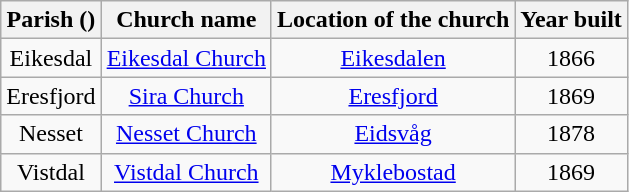<table class="wikitable" style="text-align:center">
<tr>
<th>Parish ()</th>
<th>Church name</th>
<th>Location of the church</th>
<th>Year built</th>
</tr>
<tr>
<td rowspan="1">Eikesdal</td>
<td><a href='#'>Eikesdal Church</a></td>
<td><a href='#'>Eikesdalen</a></td>
<td>1866</td>
</tr>
<tr>
<td>Eresfjord</td>
<td><a href='#'>Sira Church</a></td>
<td><a href='#'>Eresfjord</a></td>
<td>1869</td>
</tr>
<tr>
<td>Nesset</td>
<td><a href='#'>Nesset Church</a></td>
<td><a href='#'>Eidsvåg</a></td>
<td>1878</td>
</tr>
<tr>
<td>Vistdal</td>
<td><a href='#'>Vistdal Church</a></td>
<td><a href='#'>Myklebostad</a></td>
<td>1869</td>
</tr>
</table>
